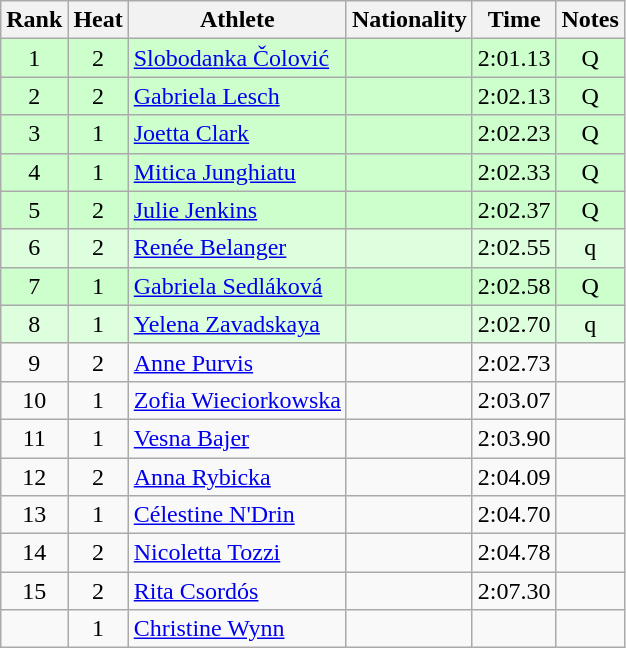<table class="wikitable sortable" style="text-align:center">
<tr>
<th>Rank</th>
<th>Heat</th>
<th>Athlete</th>
<th>Nationality</th>
<th>Time</th>
<th>Notes</th>
</tr>
<tr bgcolor=ccffcc>
<td>1</td>
<td>2</td>
<td align=left><a href='#'>Slobodanka Čolović</a></td>
<td align=left></td>
<td>2:01.13</td>
<td>Q</td>
</tr>
<tr bgcolor=ccffcc>
<td>2</td>
<td>2</td>
<td align=left><a href='#'>Gabriela Lesch</a></td>
<td align=left></td>
<td>2:02.13</td>
<td>Q</td>
</tr>
<tr bgcolor=ccffcc>
<td>3</td>
<td>1</td>
<td align=left><a href='#'>Joetta Clark</a></td>
<td align=left></td>
<td>2:02.23</td>
<td>Q</td>
</tr>
<tr bgcolor=ccffcc>
<td>4</td>
<td>1</td>
<td align=left><a href='#'>Mitica Junghiatu</a></td>
<td align=left></td>
<td>2:02.33</td>
<td>Q</td>
</tr>
<tr bgcolor=ccffcc>
<td>5</td>
<td>2</td>
<td align=left><a href='#'>Julie Jenkins</a></td>
<td align=left></td>
<td>2:02.37</td>
<td>Q</td>
</tr>
<tr bgcolor=ddffdd>
<td>6</td>
<td>2</td>
<td align=left><a href='#'>Renée Belanger</a></td>
<td align=left></td>
<td>2:02.55</td>
<td>q</td>
</tr>
<tr bgcolor=ccffcc>
<td>7</td>
<td>1</td>
<td align=left><a href='#'>Gabriela Sedláková</a></td>
<td align=left></td>
<td>2:02.58</td>
<td>Q</td>
</tr>
<tr bgcolor=ddffdd>
<td>8</td>
<td>1</td>
<td align=left><a href='#'>Yelena Zavadskaya</a></td>
<td align=left></td>
<td>2:02.70</td>
<td>q</td>
</tr>
<tr>
<td>9</td>
<td>2</td>
<td align=left><a href='#'>Anne Purvis</a></td>
<td align=left></td>
<td>2:02.73</td>
<td></td>
</tr>
<tr>
<td>10</td>
<td>1</td>
<td align=left><a href='#'>Zofia Wieciorkowska</a></td>
<td align=left></td>
<td>2:03.07</td>
<td></td>
</tr>
<tr>
<td>11</td>
<td>1</td>
<td align=left><a href='#'>Vesna Bajer</a></td>
<td align=left></td>
<td>2:03.90</td>
<td></td>
</tr>
<tr>
<td>12</td>
<td>2</td>
<td align=left><a href='#'>Anna Rybicka</a></td>
<td align=left></td>
<td>2:04.09</td>
<td></td>
</tr>
<tr>
<td>13</td>
<td>1</td>
<td align=left><a href='#'>Célestine N'Drin</a></td>
<td align=left></td>
<td>2:04.70</td>
<td></td>
</tr>
<tr>
<td>14</td>
<td>2</td>
<td align=left><a href='#'>Nicoletta Tozzi</a></td>
<td align=left></td>
<td>2:04.78</td>
<td></td>
</tr>
<tr>
<td>15</td>
<td>2</td>
<td align=left><a href='#'>Rita Csordós</a></td>
<td align=left></td>
<td>2:07.30</td>
<td></td>
</tr>
<tr>
<td></td>
<td>1</td>
<td align=left><a href='#'>Christine Wynn</a></td>
<td align=left></td>
<td></td>
<td></td>
</tr>
</table>
